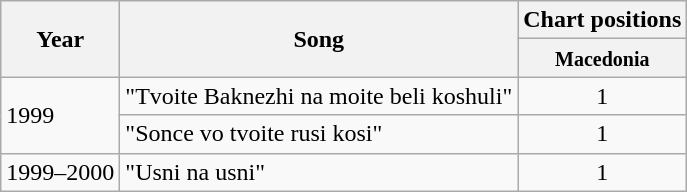<table class="wikitable">
<tr>
<th rowspan="2">Year</th>
<th rowspan="2">Song</th>
<th>Chart positions</th>
</tr>
<tr>
<th><small>Macedonia</small></th>
</tr>
<tr>
<td rowspan="2">1999</td>
<td>"Tvoite Baknezhi na moite beli koshuli"</td>
<td style="text-align:center;">1</td>
</tr>
<tr>
<td>"Sonce vo tvoite rusi kosi"</td>
<td style="text-align:center;">1</td>
</tr>
<tr>
<td>1999–2000</td>
<td>"Usni na usni"</td>
<td style="text-align:center;">1</td>
</tr>
</table>
